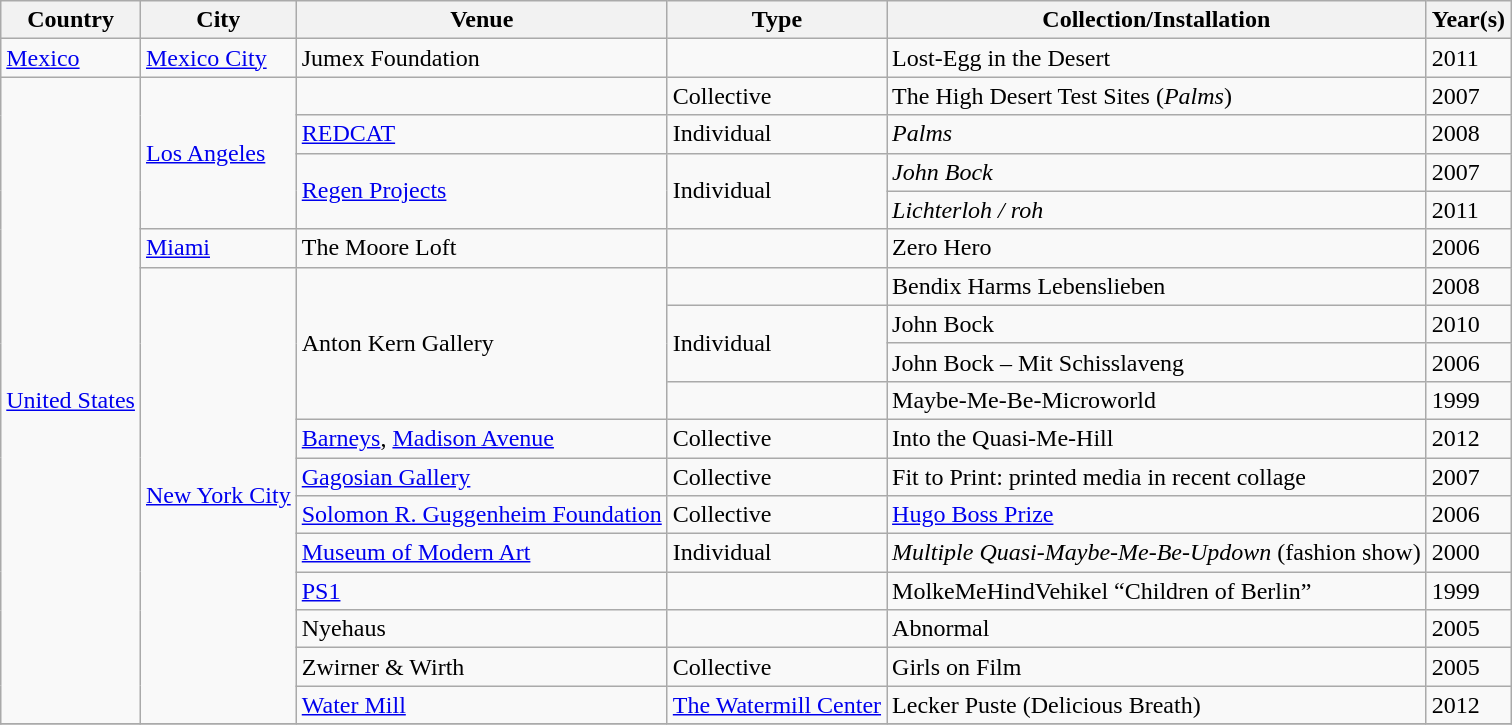<table class="wikitable sortable">
<tr>
<th>Country</th>
<th>City</th>
<th>Venue</th>
<th>Type</th>
<th>Collection/Installation</th>
<th>Year(s)</th>
</tr>
<tr>
<td><a href='#'>Mexico</a></td>
<td><a href='#'>Mexico City</a></td>
<td>Jumex Foundation</td>
<td></td>
<td>Lost-Egg in the Desert</td>
<td>2011</td>
</tr>
<tr>
<td rowspan="17"><a href='#'>United States</a></td>
<td rowspan="4"><a href='#'>Los Angeles</a></td>
<td></td>
<td>Collective</td>
<td>The High Desert Test Sites (<em>Palms</em>)</td>
<td>2007</td>
</tr>
<tr>
<td><a href='#'>REDCAT</a></td>
<td>Individual</td>
<td><em>Palms</em></td>
<td>2008</td>
</tr>
<tr>
<td rowspan="2"><a href='#'>Regen Projects</a></td>
<td rowspan="2">Individual</td>
<td><em>John Bock</em></td>
<td>2007</td>
</tr>
<tr>
<td><em>Lichterloh / roh</em></td>
<td>2011</td>
</tr>
<tr>
<td><a href='#'>Miami</a></td>
<td>The Moore Loft</td>
<td></td>
<td>Zero Hero</td>
<td>2006</td>
</tr>
<tr>
<td rowspan="12"><a href='#'>New York City</a></td>
<td rowspan="4">Anton Kern Gallery</td>
<td></td>
<td>Bendix Harms Lebenslieben</td>
<td>2008</td>
</tr>
<tr>
<td rowspan="2">Individual</td>
<td>John Bock</td>
<td>2010</td>
</tr>
<tr>
<td>John Bock – Mit Schisslaveng</td>
<td>2006</td>
</tr>
<tr>
<td></td>
<td>Maybe-Me-Be-Microworld</td>
<td>1999</td>
</tr>
<tr>
<td><a href='#'>Barneys</a>, <a href='#'>Madison Avenue</a></td>
<td>Collective</td>
<td>Into the Quasi-Me-Hill</td>
<td>2012</td>
</tr>
<tr>
<td><a href='#'>Gagosian Gallery</a></td>
<td>Collective</td>
<td>Fit to Print: printed media in recent collage</td>
<td>2007</td>
</tr>
<tr>
<td><a href='#'>Solomon R. Guggenheim Foundation</a></td>
<td>Collective</td>
<td><a href='#'>Hugo Boss Prize</a></td>
<td>2006</td>
</tr>
<tr>
<td><a href='#'>Museum of Modern Art</a></td>
<td>Individual</td>
<td><em>Multiple Quasi-Maybe-Me-Be-Updown</em> (fashion show)</td>
<td>2000</td>
</tr>
<tr>
<td><a href='#'>PS1</a></td>
<td></td>
<td>MolkeMeHindVehikel “Children of Berlin”</td>
<td>1999</td>
</tr>
<tr>
<td>Nyehaus</td>
<td></td>
<td>Abnormal</td>
<td>2005</td>
</tr>
<tr>
<td>Zwirner & Wirth</td>
<td>Collective</td>
<td>Girls on Film</td>
<td>2005</td>
</tr>
<tr>
<td><a href='#'>Water Mill</a></td>
<td><a href='#'>The Watermill Center</a></td>
<td>Lecker Puste (Delicious Breath)</td>
<td>2012</td>
</tr>
<tr>
</tr>
</table>
